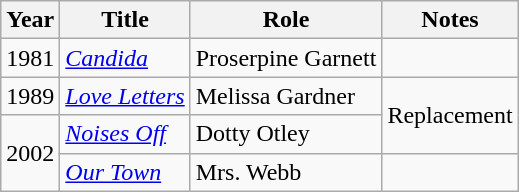<table class="wikitable sortable">
<tr>
<th>Year</th>
<th>Title</th>
<th>Role</th>
<th class="unsortable">Notes</th>
</tr>
<tr>
<td>1981</td>
<td><a href='#'><em>Candida</em></a></td>
<td>Proserpine Garnett</td>
<td></td>
</tr>
<tr>
<td>1989</td>
<td><em><a href='#'>Love Letters</a></em></td>
<td>Melissa Gardner</td>
<td rowspan="2">Replacement</td>
</tr>
<tr>
<td rowspan="2">2002</td>
<td><em><a href='#'>Noises Off</a></em></td>
<td>Dotty Otley</td>
</tr>
<tr>
<td><em><a href='#'>Our Town</a></em></td>
<td>Mrs. Webb</td>
<td></td>
</tr>
</table>
